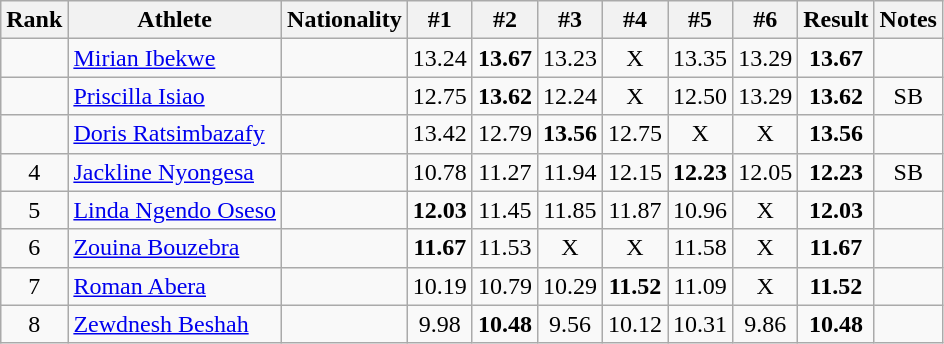<table class="wikitable sortable" style="text-align:center">
<tr>
<th>Rank</th>
<th>Athlete</th>
<th>Nationality</th>
<th>#1</th>
<th>#2</th>
<th>#3</th>
<th>#4</th>
<th>#5</th>
<th>#6</th>
<th>Result</th>
<th>Notes</th>
</tr>
<tr>
<td></td>
<td align=left><a href='#'>Mirian Ibekwe</a></td>
<td align=left></td>
<td>13.24</td>
<td><strong>13.67</strong></td>
<td>13.23</td>
<td>X</td>
<td>13.35</td>
<td>13.29</td>
<td><strong>13.67</strong></td>
<td></td>
</tr>
<tr>
<td></td>
<td align=left><a href='#'>Priscilla Isiao</a></td>
<td align=left></td>
<td>12.75</td>
<td><strong>13.62</strong></td>
<td>12.24</td>
<td>X</td>
<td>12.50</td>
<td>13.29</td>
<td><strong>13.62</strong></td>
<td>SB</td>
</tr>
<tr>
<td></td>
<td align=left><a href='#'>Doris Ratsimbazafy</a></td>
<td align=left></td>
<td>13.42</td>
<td>12.79</td>
<td><strong>13.56</strong></td>
<td>12.75</td>
<td>X</td>
<td>X</td>
<td><strong>13.56</strong></td>
<td></td>
</tr>
<tr>
<td>4</td>
<td align=left><a href='#'>Jackline Nyongesa</a></td>
<td align=left></td>
<td>10.78</td>
<td>11.27</td>
<td>11.94</td>
<td>12.15</td>
<td><strong>12.23</strong></td>
<td>12.05</td>
<td><strong>12.23</strong></td>
<td>SB</td>
</tr>
<tr>
<td>5</td>
<td align=left><a href='#'>Linda Ngendo Oseso</a></td>
<td align=left></td>
<td><strong>12.03</strong></td>
<td>11.45</td>
<td>11.85</td>
<td>11.87</td>
<td>10.96</td>
<td>X</td>
<td><strong>12.03</strong></td>
<td></td>
</tr>
<tr>
<td>6</td>
<td align=left><a href='#'>Zouina Bouzebra</a></td>
<td align=left></td>
<td><strong>11.67</strong></td>
<td>11.53</td>
<td>X</td>
<td>X</td>
<td>11.58</td>
<td>X</td>
<td><strong>11.67</strong></td>
<td></td>
</tr>
<tr>
<td>7</td>
<td align=left><a href='#'>Roman Abera</a></td>
<td align=left></td>
<td>10.19</td>
<td>10.79</td>
<td>10.29</td>
<td><strong>11.52</strong></td>
<td>11.09</td>
<td>X</td>
<td><strong>11.52</strong></td>
<td></td>
</tr>
<tr>
<td>8</td>
<td align=left><a href='#'>Zewdnesh Beshah</a></td>
<td align=left></td>
<td>9.98</td>
<td><strong>10.48</strong></td>
<td>9.56</td>
<td>10.12</td>
<td>10.31</td>
<td>9.86</td>
<td><strong>10.48</strong></td>
<td></td>
</tr>
</table>
